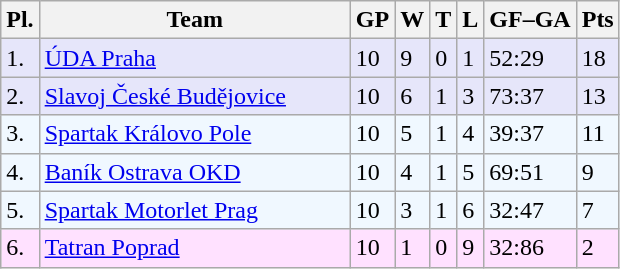<table class="wikitable">
<tr>
<th>Pl.</th>
<th width="200">Team</th>
<th>GP</th>
<th>W</th>
<th>T</th>
<th>L</th>
<th>GF–GA</th>
<th>Pts</th>
</tr>
<tr bgcolor="#e6e6fa">
<td>1.</td>
<td><a href='#'>ÚDA Praha</a></td>
<td>10</td>
<td>9</td>
<td>0</td>
<td>1</td>
<td>52:29</td>
<td>18</td>
</tr>
<tr bgcolor="#e6e6fa">
<td>2.</td>
<td><a href='#'>Slavoj České Budějovice</a></td>
<td>10</td>
<td>6</td>
<td>1</td>
<td>3</td>
<td>73:37</td>
<td>13</td>
</tr>
<tr bgcolor="#f0f8ff">
<td>3.</td>
<td><a href='#'>Spartak Královo Pole</a></td>
<td>10</td>
<td>5</td>
<td>1</td>
<td>4</td>
<td>39:37</td>
<td>11</td>
</tr>
<tr bgcolor="#f0f8ff">
<td>4.</td>
<td><a href='#'>Baník Ostrava OKD</a></td>
<td>10</td>
<td>4</td>
<td>1</td>
<td>5</td>
<td>69:51</td>
<td>9</td>
</tr>
<tr bgcolor="#f0f8ff">
<td>5.</td>
<td><a href='#'>Spartak Motorlet Prag</a></td>
<td>10</td>
<td>3</td>
<td>1</td>
<td>6</td>
<td>32:47</td>
<td>7</td>
</tr>
<tr bgcolor="#FFE1FF">
<td>6.</td>
<td><a href='#'>Tatran Poprad</a></td>
<td>10</td>
<td>1</td>
<td>0</td>
<td>9</td>
<td>32:86</td>
<td>2</td>
</tr>
</table>
